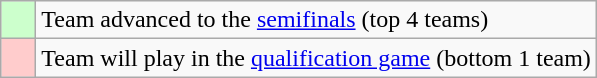<table class="wikitable">
<tr>
<td style="background:#cfc;">    </td>
<td>Team advanced to the <a href='#'>semifinals</a> (top 4 teams)</td>
</tr>
<tr>
<td style="background:#fcc;">    </td>
<td>Team will play in the <a href='#'>qualification game</a> (bottom 1 team)</td>
</tr>
</table>
